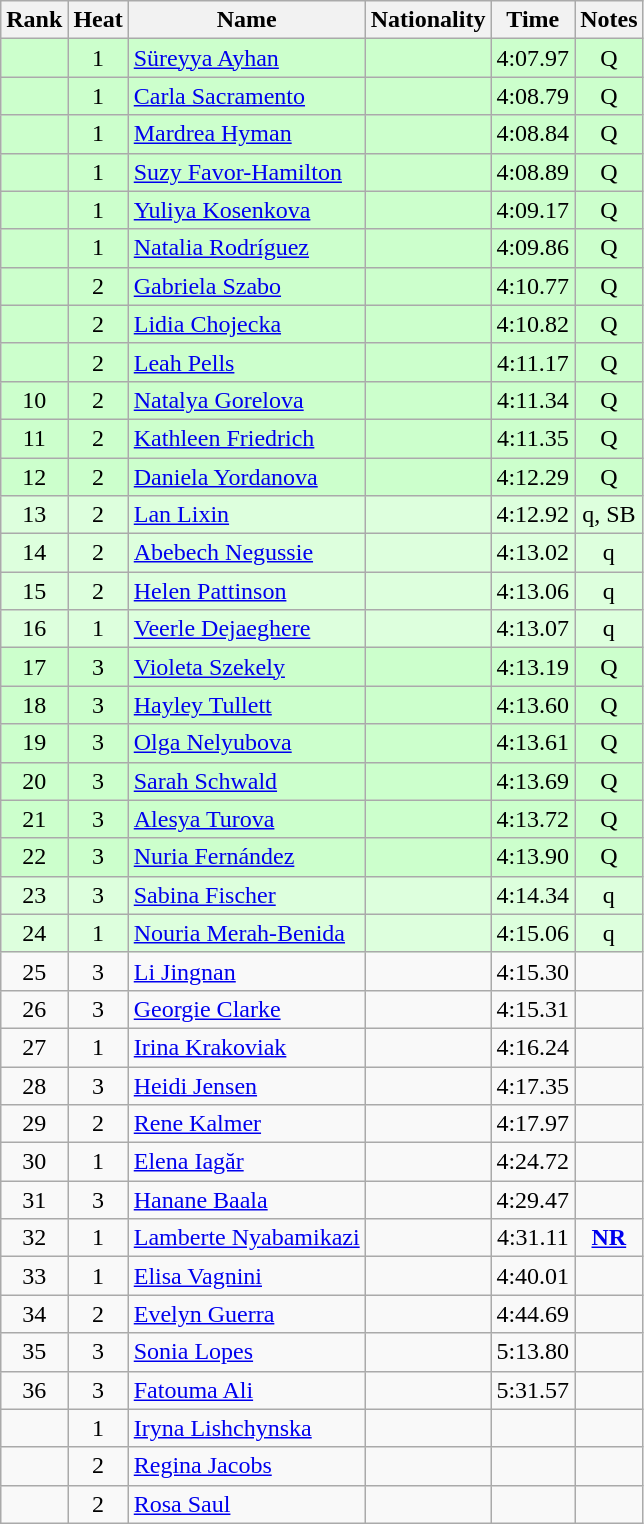<table class="wikitable sortable" style="text-align:center">
<tr>
<th>Rank</th>
<th>Heat</th>
<th>Name</th>
<th>Nationality</th>
<th>Time</th>
<th>Notes</th>
</tr>
<tr bgcolor=ccffcc>
<td></td>
<td>1</td>
<td align=left><a href='#'>Süreyya Ayhan</a></td>
<td align=left></td>
<td>4:07.97</td>
<td>Q</td>
</tr>
<tr bgcolor=ccffcc>
<td></td>
<td>1</td>
<td align=left><a href='#'>Carla Sacramento</a></td>
<td align=left></td>
<td>4:08.79</td>
<td>Q</td>
</tr>
<tr bgcolor=ccffcc>
<td></td>
<td>1</td>
<td align=left><a href='#'>Mardrea Hyman</a></td>
<td align=left></td>
<td>4:08.84</td>
<td>Q</td>
</tr>
<tr bgcolor=ccffcc>
<td></td>
<td>1</td>
<td align=left><a href='#'>Suzy Favor-Hamilton</a></td>
<td align=left></td>
<td>4:08.89</td>
<td>Q</td>
</tr>
<tr bgcolor=ccffcc>
<td></td>
<td>1</td>
<td align=left><a href='#'>Yuliya Kosenkova</a></td>
<td align=left></td>
<td>4:09.17</td>
<td>Q</td>
</tr>
<tr bgcolor=ccffcc>
<td></td>
<td>1</td>
<td align=left><a href='#'>Natalia Rodríguez</a></td>
<td align=left></td>
<td>4:09.86</td>
<td>Q</td>
</tr>
<tr bgcolor=ccffcc>
<td></td>
<td>2</td>
<td align=left><a href='#'>Gabriela Szabo</a></td>
<td align=left></td>
<td>4:10.77</td>
<td>Q</td>
</tr>
<tr bgcolor=ccffcc>
<td></td>
<td>2</td>
<td align=left><a href='#'>Lidia Chojecka</a></td>
<td align=left></td>
<td>4:10.82</td>
<td>Q</td>
</tr>
<tr bgcolor=ccffcc>
<td></td>
<td>2</td>
<td align=left><a href='#'>Leah Pells</a></td>
<td align=left></td>
<td>4:11.17</td>
<td>Q</td>
</tr>
<tr bgcolor=ccffcc>
<td>10</td>
<td>2</td>
<td align=left><a href='#'>Natalya Gorelova</a></td>
<td align=left></td>
<td>4:11.34</td>
<td>Q</td>
</tr>
<tr bgcolor=ccffcc>
<td>11</td>
<td>2</td>
<td align=left><a href='#'>Kathleen Friedrich</a></td>
<td align=left></td>
<td>4:11.35</td>
<td>Q</td>
</tr>
<tr bgcolor=ccffcc>
<td>12</td>
<td>2</td>
<td align=left><a href='#'>Daniela Yordanova</a></td>
<td align=left></td>
<td>4:12.29</td>
<td>Q</td>
</tr>
<tr bgcolor=ddffdd>
<td>13</td>
<td>2</td>
<td align=left><a href='#'>Lan Lixin</a></td>
<td align=left></td>
<td>4:12.92</td>
<td>q, SB</td>
</tr>
<tr bgcolor=ddffdd>
<td>14</td>
<td>2</td>
<td align=left><a href='#'>Abebech Negussie</a></td>
<td align=left></td>
<td>4:13.02</td>
<td>q</td>
</tr>
<tr bgcolor=ddffdd>
<td>15</td>
<td>2</td>
<td align=left><a href='#'>Helen Pattinson</a></td>
<td align=left></td>
<td>4:13.06</td>
<td>q</td>
</tr>
<tr bgcolor=ddffdd>
<td>16</td>
<td>1</td>
<td align=left><a href='#'>Veerle Dejaeghere</a></td>
<td align=left></td>
<td>4:13.07</td>
<td>q</td>
</tr>
<tr bgcolor=ccffcc>
<td>17</td>
<td>3</td>
<td align=left><a href='#'>Violeta Szekely</a></td>
<td align=left></td>
<td>4:13.19</td>
<td>Q</td>
</tr>
<tr bgcolor=ccffcc>
<td>18</td>
<td>3</td>
<td align=left><a href='#'>Hayley Tullett</a></td>
<td align=left></td>
<td>4:13.60</td>
<td>Q</td>
</tr>
<tr bgcolor=ccffcc>
<td>19</td>
<td>3</td>
<td align=left><a href='#'>Olga Nelyubova</a></td>
<td align=left></td>
<td>4:13.61</td>
<td>Q</td>
</tr>
<tr bgcolor=ccffcc>
<td>20</td>
<td>3</td>
<td align=left><a href='#'>Sarah Schwald</a></td>
<td align=left></td>
<td>4:13.69</td>
<td>Q</td>
</tr>
<tr bgcolor=ccffcc>
<td>21</td>
<td>3</td>
<td align=left><a href='#'>Alesya Turova</a></td>
<td align=left></td>
<td>4:13.72</td>
<td>Q</td>
</tr>
<tr bgcolor=ccffcc>
<td>22</td>
<td>3</td>
<td align=left><a href='#'>Nuria Fernández</a></td>
<td align=left></td>
<td>4:13.90</td>
<td>Q</td>
</tr>
<tr bgcolor=ddffdd>
<td>23</td>
<td>3</td>
<td align=left><a href='#'>Sabina Fischer</a></td>
<td align=left></td>
<td>4:14.34</td>
<td>q</td>
</tr>
<tr bgcolor=ddffdd>
<td>24</td>
<td>1</td>
<td align=left><a href='#'>Nouria Merah-Benida</a></td>
<td align=left></td>
<td>4:15.06</td>
<td>q</td>
</tr>
<tr>
<td>25</td>
<td>3</td>
<td align=left><a href='#'>Li Jingnan</a></td>
<td align=left></td>
<td>4:15.30</td>
<td></td>
</tr>
<tr>
<td>26</td>
<td>3</td>
<td align=left><a href='#'>Georgie Clarke</a></td>
<td align=left></td>
<td>4:15.31</td>
<td></td>
</tr>
<tr>
<td>27</td>
<td>1</td>
<td align=left><a href='#'>Irina Krakoviak</a></td>
<td align=left></td>
<td>4:16.24</td>
<td></td>
</tr>
<tr>
<td>28</td>
<td>3</td>
<td align=left><a href='#'>Heidi Jensen</a></td>
<td align=left></td>
<td>4:17.35</td>
<td></td>
</tr>
<tr>
<td>29</td>
<td>2</td>
<td align=left><a href='#'>Rene Kalmer</a></td>
<td align=left></td>
<td>4:17.97</td>
<td></td>
</tr>
<tr>
<td>30</td>
<td>1</td>
<td align=left><a href='#'>Elena Iagăr</a></td>
<td align=left></td>
<td>4:24.72</td>
<td></td>
</tr>
<tr>
<td>31</td>
<td>3</td>
<td align=left><a href='#'>Hanane Baala</a></td>
<td align=left></td>
<td>4:29.47</td>
<td></td>
</tr>
<tr>
<td>32</td>
<td>1</td>
<td align=left><a href='#'>Lamberte Nyabamikazi</a></td>
<td align=left></td>
<td>4:31.11</td>
<td><strong><a href='#'>NR</a></strong></td>
</tr>
<tr>
<td>33</td>
<td>1</td>
<td align=left><a href='#'>Elisa Vagnini</a></td>
<td align=left></td>
<td>4:40.01</td>
<td></td>
</tr>
<tr>
<td>34</td>
<td>2</td>
<td align=left><a href='#'>Evelyn Guerra</a></td>
<td align=left></td>
<td>4:44.69</td>
<td></td>
</tr>
<tr>
<td>35</td>
<td>3</td>
<td align=left><a href='#'>Sonia Lopes</a></td>
<td align=left></td>
<td>5:13.80</td>
<td></td>
</tr>
<tr>
<td>36</td>
<td>3</td>
<td align=left><a href='#'>Fatouma Ali</a></td>
<td align=left></td>
<td>5:31.57</td>
<td></td>
</tr>
<tr>
<td></td>
<td>1</td>
<td align=left><a href='#'>Iryna Lishchynska</a></td>
<td align=left></td>
<td></td>
<td></td>
</tr>
<tr>
<td></td>
<td>2</td>
<td align=left><a href='#'>Regina Jacobs</a></td>
<td align=left></td>
<td></td>
<td></td>
</tr>
<tr>
<td></td>
<td>2</td>
<td align=left><a href='#'>Rosa Saul</a></td>
<td align=left></td>
<td></td>
<td></td>
</tr>
</table>
